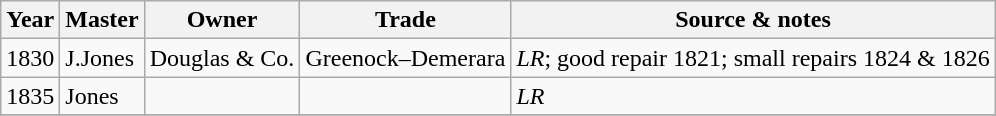<table class="wikitable">
<tr>
<th>Year</th>
<th>Master</th>
<th>Owner</th>
<th>Trade</th>
<th>Source & notes</th>
</tr>
<tr>
<td>1830</td>
<td>J.Jones</td>
<td>Douglas & Co.</td>
<td>Greenock–Demerara</td>
<td><em>LR</em>; good repair 1821; small repairs 1824 & 1826</td>
</tr>
<tr>
<td>1835</td>
<td>Jones</td>
<td></td>
<td></td>
<td><em>LR</em></td>
</tr>
<tr>
</tr>
</table>
